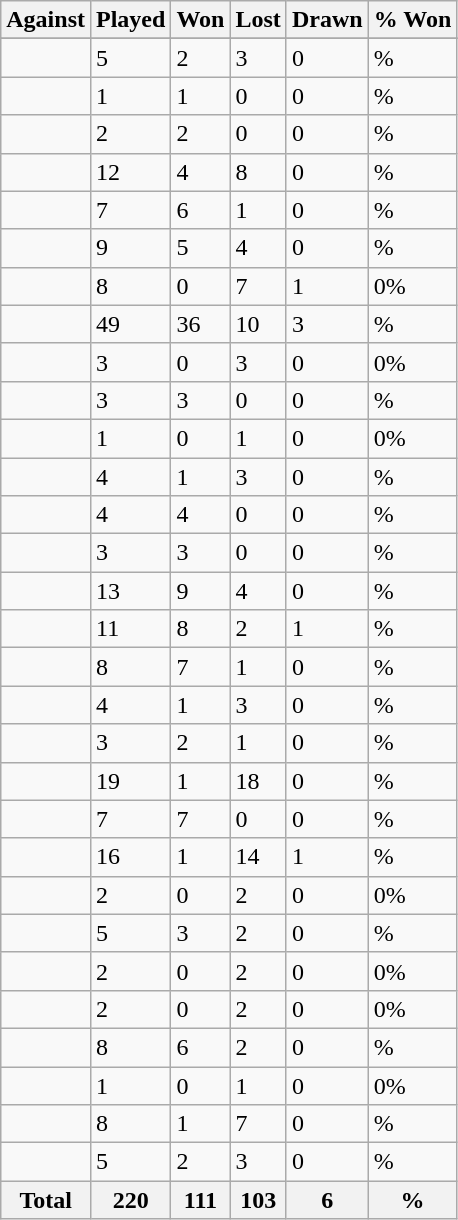<table class="sortable wikitable" {|>
<tr>
<th>Against</th>
<th>Played</th>
<th>Won</th>
<th>Lost</th>
<th>Drawn</th>
<th>% Won</th>
</tr>
<tr bgcolor="#d0ffd0" align="center">
</tr>
<tr>
<td align="left"></td>
<td>5</td>
<td>2</td>
<td>3</td>
<td>0</td>
<td>%</td>
</tr>
<tr>
<td align="left"></td>
<td>1</td>
<td>1</td>
<td>0</td>
<td>0</td>
<td>%</td>
</tr>
<tr>
<td align="left"></td>
<td>2</td>
<td>2</td>
<td>0</td>
<td>0</td>
<td>%</td>
</tr>
<tr>
<td align="left"></td>
<td>12</td>
<td>4</td>
<td>8</td>
<td>0</td>
<td>%</td>
</tr>
<tr>
<td align="left"></td>
<td>7</td>
<td>6</td>
<td>1</td>
<td>0</td>
<td>%</td>
</tr>
<tr>
<td align="left"></td>
<td>9</td>
<td>5</td>
<td>4</td>
<td>0</td>
<td>%</td>
</tr>
<tr>
<td align="left"></td>
<td>8</td>
<td>0</td>
<td>7</td>
<td>1</td>
<td>0%</td>
</tr>
<tr>
<td align="left"></td>
<td>49</td>
<td>36</td>
<td>10</td>
<td>3</td>
<td>%</td>
</tr>
<tr>
<td align="left"></td>
<td>3</td>
<td>0</td>
<td>3</td>
<td>0</td>
<td>0%</td>
</tr>
<tr>
<td align="left"></td>
<td>3</td>
<td>3</td>
<td>0</td>
<td>0</td>
<td>%</td>
</tr>
<tr>
<td align="left"></td>
<td>1</td>
<td>0</td>
<td>1</td>
<td>0</td>
<td>0%</td>
</tr>
<tr>
<td align="left"></td>
<td>4</td>
<td>1</td>
<td>3</td>
<td>0</td>
<td>%</td>
</tr>
<tr>
<td align="left"></td>
<td>4</td>
<td>4</td>
<td>0</td>
<td>0</td>
<td>%</td>
</tr>
<tr>
<td align="left"></td>
<td>3</td>
<td>3</td>
<td>0</td>
<td>0</td>
<td>%</td>
</tr>
<tr>
<td align="left"></td>
<td>13</td>
<td>9</td>
<td>4</td>
<td>0</td>
<td>%</td>
</tr>
<tr>
<td align="left"></td>
<td>11</td>
<td>8</td>
<td>2</td>
<td>1</td>
<td>%</td>
</tr>
<tr>
<td align="left"></td>
<td>8</td>
<td>7</td>
<td>1</td>
<td>0</td>
<td>%</td>
</tr>
<tr>
<td align="left"></td>
<td>4</td>
<td>1</td>
<td>3</td>
<td>0</td>
<td>%</td>
</tr>
<tr>
<td align="left"></td>
<td>3</td>
<td>2</td>
<td>1</td>
<td>0</td>
<td>%</td>
</tr>
<tr>
<td align="left"></td>
<td>19</td>
<td>1</td>
<td>18</td>
<td>0</td>
<td>%</td>
</tr>
<tr>
<td align="left"></td>
<td>7</td>
<td>7</td>
<td>0</td>
<td>0</td>
<td>%</td>
</tr>
<tr>
<td align="left"></td>
<td>16</td>
<td>1</td>
<td>14</td>
<td>1</td>
<td>%</td>
</tr>
<tr>
<td align="left"></td>
<td>2</td>
<td>0</td>
<td>2</td>
<td>0</td>
<td>0%</td>
</tr>
<tr>
<td align="left"></td>
<td>5</td>
<td>3</td>
<td>2</td>
<td>0</td>
<td>%</td>
</tr>
<tr>
<td align="left"></td>
<td>2</td>
<td>0</td>
<td>2</td>
<td>0</td>
<td>0%</td>
</tr>
<tr>
<td align="left"></td>
<td>2</td>
<td>0</td>
<td>2</td>
<td>0</td>
<td>0%</td>
</tr>
<tr>
<td align="left"></td>
<td>8</td>
<td>6</td>
<td>2</td>
<td>0</td>
<td>%</td>
</tr>
<tr>
<td align="left"></td>
<td>1</td>
<td>0</td>
<td>1</td>
<td>0</td>
<td>0%</td>
</tr>
<tr>
<td align="left"></td>
<td>8</td>
<td>1</td>
<td>7</td>
<td>0</td>
<td>%</td>
</tr>
<tr>
<td align="left"></td>
<td>5</td>
<td>2</td>
<td>3</td>
<td>0</td>
<td>%</td>
</tr>
<tr class="sortbottom">
<th><strong>Total</strong></th>
<th><strong>220</strong></th>
<th>111</th>
<th>103</th>
<th><strong>6</strong></th>
<th><strong>%</strong></th>
</tr>
</table>
